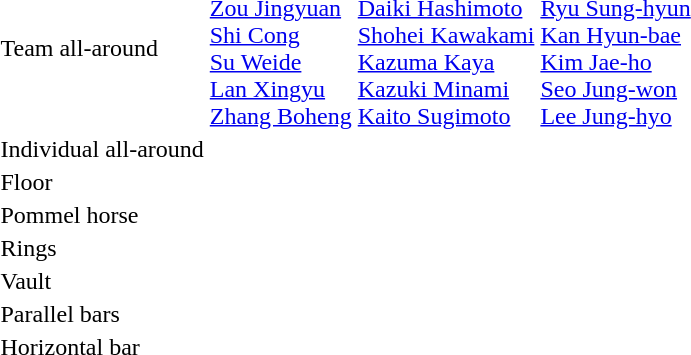<table>
<tr>
<td>Team all-around <br> </td>
<td><br><a href='#'>Zou Jingyuan</a><br><a href='#'>Shi Cong</a><br><a href='#'>Su Weide</a><br><a href='#'>Lan Xingyu</a><br><a href='#'>Zhang Boheng</a></td>
<td><br><a href='#'>Daiki Hashimoto</a><br><a href='#'>Shohei Kawakami</a><br><a href='#'>Kazuma Kaya</a><br><a href='#'>Kazuki Minami</a><br><a href='#'>Kaito Sugimoto</a></td>
<td><br><a href='#'>Ryu Sung-hyun</a><br><a href='#'>Kan Hyun-bae</a><br><a href='#'>Kim Jae-ho</a><br><a href='#'>Seo Jung-won</a><br><a href='#'>Lee Jung-hyo</a></td>
</tr>
<tr>
<td>Individual all-around <br> </td>
<td></td>
<td></td>
<td></td>
</tr>
<tr>
<td>Floor <br> </td>
<td></td>
<td></td>
<td></td>
</tr>
<tr>
<td>Pommel horse <br> </td>
<td></td>
<td></td>
<td></td>
</tr>
<tr>
<td>Rings <br> </td>
<td></td>
<td></td>
<td></td>
</tr>
<tr>
<td>Vault <br> </td>
<td></td>
<td></td>
<td></td>
</tr>
<tr>
<td>Parallel bars <br> </td>
<td></td>
<td></td>
<td></td>
</tr>
<tr>
<td>Horizontal bar <br> </td>
<td></td>
<td></td>
<td></td>
</tr>
</table>
